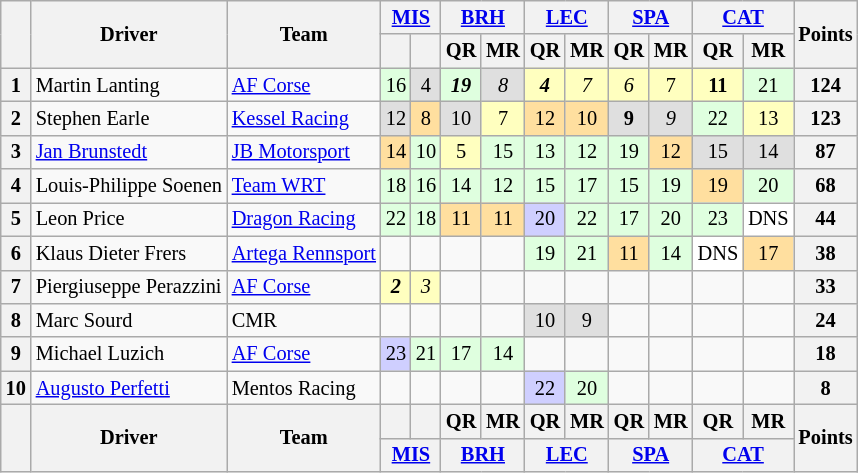<table class="wikitable" style="font-size: 85%; text-align:center;">
<tr>
<th rowspan=2></th>
<th rowspan=2>Driver</th>
<th rowspan=2>Team</th>
<th colspan=2><a href='#'>MIS</a><br></th>
<th colspan=2><a href='#'>BRH</a><br></th>
<th colspan=2><a href='#'>LEC</a><br></th>
<th colspan=2><a href='#'>SPA</a><br></th>
<th colspan=2><a href='#'>CAT</a><br></th>
<th rowspan=2>Points</th>
</tr>
<tr>
<th></th>
<th></th>
<th>QR</th>
<th>MR</th>
<th>QR</th>
<th>MR</th>
<th>QR</th>
<th>MR</th>
<th>QR</th>
<th>MR</th>
</tr>
<tr>
<th>1</th>
<td align=left> Martin Lanting</td>
<td align=left> <a href='#'>AF Corse</a></td>
<td style="background:#DFFFDF;">16</td>
<td style="background:#DFDFDF;">4</td>
<td style="background:#DFFFDF;"><strong><em>19</em></strong></td>
<td style="background:#DFDFDF;"><em>8</em></td>
<td style="background:#FFFFBF;"><strong><em>4</em></strong></td>
<td style="background:#FFFFBF;"><em>7</em></td>
<td style="background:#FFFFBF;"><em>6</em></td>
<td style="background:#FFFFBF;">7</td>
<td style="background:#FFFFBF;"><strong>11</strong></td>
<td style="background:#DFFFDF;">21</td>
<th>124</th>
</tr>
<tr>
<th>2</th>
<td align=left> Stephen Earle</td>
<td align=left> <a href='#'>Kessel Racing</a></td>
<td style="background:#DFDFDF;">12</td>
<td style="background:#FFDF9F;">8</td>
<td style="background:#DFDFDF;">10</td>
<td style="background:#FFFFBF;">7</td>
<td style="background:#FFDF9F;">12</td>
<td style="background:#FFDF9F;">10</td>
<td style="background:#DFDFDF;"><strong>9</strong></td>
<td style="background:#DFDFDF;"><em>9</em></td>
<td style="background:#DFFFDF;">22</td>
<td style="background:#FFFFBF;">13</td>
<th>123</th>
</tr>
<tr>
<th>3</th>
<td align=left> <a href='#'>Jan Brunstedt</a></td>
<td align=left> <a href='#'>JB Motorsport</a></td>
<td style="background:#FFDF9F;">14</td>
<td style="background:#DFFFDF;">10</td>
<td style="background:#FFFFBF;">5</td>
<td style="background:#DFFFDF;">15</td>
<td style="background:#DFFFDF;">13</td>
<td style="background:#DFFFDF;">12</td>
<td style="background:#DFFFDF;">19</td>
<td style="background:#FFDF9F;">12</td>
<td style="background:#DFDFDF;">15</td>
<td style="background:#DFDFDF;">14</td>
<th>87</th>
</tr>
<tr>
<th>4</th>
<td align=left> Louis-Philippe Soenen</td>
<td align=left> <a href='#'>Team WRT</a></td>
<td style="background:#DFFFDF;">18</td>
<td style="background:#DFFFDF;">16</td>
<td style="background:#DFFFDF;">14</td>
<td style="background:#DFFFDF;">12</td>
<td style="background:#DFFFDF;">15</td>
<td style="background:#DFFFDF;">17</td>
<td style="background:#DFFFDF;">15</td>
<td style="background:#DFFFDF;">19</td>
<td style="background:#FFDF9F;">19</td>
<td style="background:#DFFFDF;">20</td>
<th>68</th>
</tr>
<tr>
<th>5</th>
<td align=left> Leon Price</td>
<td align=left> <a href='#'>Dragon Racing</a></td>
<td style="background:#DFFFDF;">22</td>
<td style="background:#DFFFDF;">18</td>
<td style="background:#FFDF9F;">11</td>
<td style="background:#FFDF9F;">11</td>
<td style="background:#CFCFFF;">20</td>
<td style="background:#DFFFDF;">22</td>
<td style="background:#DFFFDF;">17</td>
<td style="background:#DFFFDF;">20</td>
<td style="background:#DFFFDF;">23</td>
<td style="background:#FFFFFF;">DNS</td>
<th>44</th>
</tr>
<tr>
<th>6</th>
<td align=left> Klaus Dieter Frers</td>
<td align=left> <a href='#'>Artega Rennsport</a></td>
<td></td>
<td></td>
<td></td>
<td></td>
<td style="background:#DFFFDF;">19</td>
<td style="background:#DFFFDF;">21</td>
<td style="background:#FFDF9F;">11</td>
<td style="background:#DFFFDF;">14</td>
<td style="background:#FFFFFF;">DNS</td>
<td style="background:#FFDF9F;">17</td>
<th>38</th>
</tr>
<tr>
<th>7</th>
<td align=left> Piergiuseppe Perazzini</td>
<td align=left> <a href='#'>AF Corse</a></td>
<td style="background:#FFFFBF;"><strong><em>2</em></strong></td>
<td style="background:#FFFFBF;"><em>3</em></td>
<td></td>
<td></td>
<td></td>
<td></td>
<td></td>
<td></td>
<td></td>
<td></td>
<th>33</th>
</tr>
<tr>
<th>8</th>
<td align=left> Marc Sourd</td>
<td align=left> CMR</td>
<td></td>
<td></td>
<td></td>
<td></td>
<td style="background:#DFDFDF;">10</td>
<td style="background:#DFDFDF;">9</td>
<td></td>
<td></td>
<td></td>
<td></td>
<th>24</th>
</tr>
<tr>
<th>9</th>
<td align=left> Michael Luzich</td>
<td align=left> <a href='#'>AF Corse</a></td>
<td style="background:#CFCFFF;">23</td>
<td style="background:#DFFFDF;">21</td>
<td style="background:#DFFFDF;">17</td>
<td style="background:#DFFFDF;">14</td>
<td></td>
<td></td>
<td></td>
<td></td>
<td></td>
<td></td>
<th>18</th>
</tr>
<tr>
<th>10</th>
<td align=left> <a href='#'>Augusto Perfetti</a></td>
<td align=left> Mentos Racing</td>
<td></td>
<td></td>
<td></td>
<td></td>
<td style="background:#CFCFFF;">22</td>
<td style="background:#DFFFDF;">20</td>
<td></td>
<td></td>
<td></td>
<td></td>
<th>8</th>
</tr>
<tr valign="top">
<th valign=middle rowspan=2></th>
<th valign=middle rowspan=2>Driver</th>
<th valign=middle rowspan=2>Team</th>
<th></th>
<th></th>
<th>QR</th>
<th>MR</th>
<th>QR</th>
<th>MR</th>
<th>QR</th>
<th>MR</th>
<th>QR</th>
<th>MR</th>
<th valign=middle rowspan=2>Points</th>
</tr>
<tr>
<th colspan=2><a href='#'>MIS</a><br></th>
<th colspan=2><a href='#'>BRH</a><br></th>
<th colspan=2><a href='#'>LEC</a><br></th>
<th colspan=2><a href='#'>SPA</a><br></th>
<th colspan=2><a href='#'>CAT</a><br></th>
</tr>
</table>
